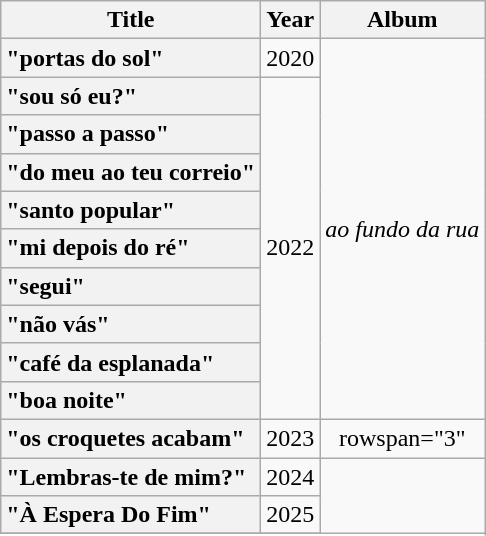<table class="wikitable plainrowheaders" style="text-align:center;">
<tr>
<th scope="col">Title</th>
<th scope="col">Year</th>
<th scope="col">Album</th>
</tr>
<tr>
<th scope="row"; style="text-align:left;">"portas do sol"</th>
<td>2020</td>
<td rowspan="10"><em>ao fundo da rua</em></td>
</tr>
<tr>
<th scope="row"; style="text-align:left;">"sou só eu?"</th>
<td rowspan="9">2022</td>
</tr>
<tr>
<th scope="row"; style="text-align:left;">"passo a passo"</th>
</tr>
<tr>
<th scope="row"; style="text-align:left;">"do meu ao teu correio"</th>
</tr>
<tr>
<th scope="row"; style="text-align:left;">"santo popular"</th>
</tr>
<tr>
<th scope="row"; style="text-align:left;">"mi depois do ré"</th>
</tr>
<tr>
<th scope="row"; style="text-align:left;">"segui"</th>
</tr>
<tr>
<th scope="row"; style="text-align:left;">"não vás"</th>
</tr>
<tr>
<th scope="row"; style="text-align:left;">"café da esplanada"</th>
</tr>
<tr>
<th scope="row"; style="text-align:left;">"boa noite"</th>
</tr>
<tr>
<th scope="row"; style="text-align:left;">"os croquetes acabam"</th>
<td>2023</td>
<td>rowspan="3" <em></em></td>
</tr>
<tr>
<th scope="row"; style="text-align:left;">"Lembras-te de mim?" </th>
<td>2024</td>
</tr>
<tr>
<th scope="row"; style="text-align:left;">"À Espera Do Fim" </th>
<td>2025</td>
</tr>
<tr>
</tr>
</table>
